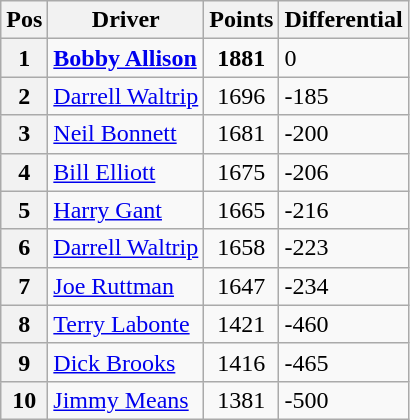<table class="wikitable">
<tr>
<th>Pos</th>
<th>Driver</th>
<th>Points</th>
<th>Differential</th>
</tr>
<tr>
<th>1</th>
<td><strong><a href='#'>Bobby Allison</a></strong></td>
<td style="text-align:center;"><strong>1881</strong></td>
<td>0</td>
</tr>
<tr>
<th>2</th>
<td><a href='#'>Darrell Waltrip</a></td>
<td style="text-align:center;">1696</td>
<td>-185</td>
</tr>
<tr>
<th>3</th>
<td><a href='#'>Neil Bonnett</a></td>
<td style="text-align:center;">1681</td>
<td>-200</td>
</tr>
<tr>
<th>4</th>
<td><a href='#'>Bill Elliott</a></td>
<td style="text-align:center;">1675</td>
<td>-206</td>
</tr>
<tr>
<th>5</th>
<td><a href='#'>Harry Gant</a></td>
<td style="text-align:center;">1665</td>
<td>-216</td>
</tr>
<tr>
<th>6</th>
<td><a href='#'>Darrell Waltrip</a></td>
<td style="text-align:center;">1658</td>
<td>-223</td>
</tr>
<tr>
<th>7</th>
<td><a href='#'>Joe Ruttman</a></td>
<td style="text-align:center;">1647</td>
<td>-234</td>
</tr>
<tr>
<th>8</th>
<td><a href='#'>Terry Labonte</a></td>
<td style="text-align:center;">1421</td>
<td>-460</td>
</tr>
<tr>
<th>9</th>
<td><a href='#'>Dick Brooks</a></td>
<td style="text-align:center;">1416</td>
<td>-465</td>
</tr>
<tr>
<th>10</th>
<td><a href='#'>Jimmy Means</a></td>
<td style="text-align:center;">1381</td>
<td>-500</td>
</tr>
</table>
